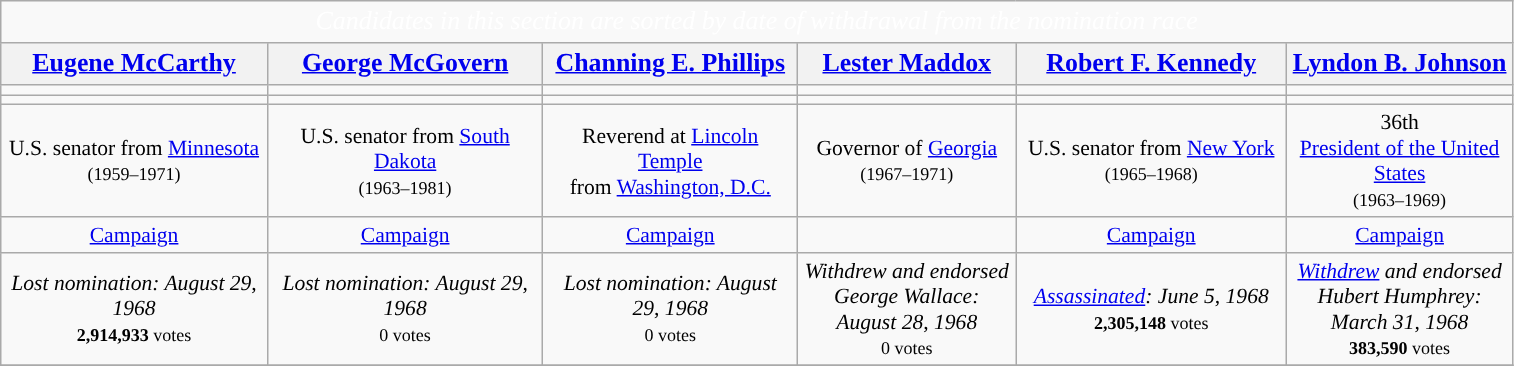<table class="wikitable" style="font-size:90%">
<tr>
<td colspan="9" style="text-align:center; width:1000px; font-size:120%; color:white; background:"><em>Candidates in this section are sorted by date of withdrawal from the nomination race</em></td>
</tr>
<tr>
<th scope="col" style="width:3em; font-size:120%;"><a href='#'>Eugene McCarthy</a></th>
<th scope="col" style="width:3em; font-size:120%;"><a href='#'>George McGovern</a></th>
<th scope="col" style="width:3em; font-size:120%;"><a href='#'>Channing E. Phillips</a></th>
<th scope="col" style="width:3em; font-size:120%;"><a href='#'>Lester Maddox</a></th>
<th scope="col" style="width:3em; font-size:120%;"><a href='#'>Robert F. Kennedy</a></th>
<th scope="col" style="width:3em; font-size:120%;"><a href='#'>Lyndon B. Johnson</a></th>
</tr>
<tr>
<td></td>
<td></td>
<td></td>
<td></td>
<td></td>
<td></td>
</tr>
<tr style="text-align:center">
<td></td>
<td></td>
<td></td>
<td></td>
<td></td>
<td></td>
</tr>
<tr style="text-align:center">
<td>U.S. senator from <a href='#'>Minnesota</a><br><small>(1959–1971)</small></td>
<td>U.S. senator from <a href='#'>South Dakota</a><br><small>(1963–1981)</small></td>
<td>Reverend at <a href='#'>Lincoln Temple</a><br>from <a href='#'>Washington, D.C.</a></td>
<td>Governor of <a href='#'>Georgia</a><br><small>(1967–1971)</small></td>
<td>U.S. senator from <a href='#'>New York</a><br><small>(1965–1968)</small></td>
<td>36th <br> <a href='#'>President of the United States</a><br><small>(1963–1969)</small></td>
</tr>
<tr style="text-align:center">
<td><a href='#'>Campaign</a></td>
<td><a href='#'>Campaign</a></td>
<td><a href='#'>Campaign</a></td>
<td></td>
<td><a href='#'>Campaign</a></td>
<td><a href='#'>Campaign</a></td>
</tr>
<tr style="text-align:center">
<td><em>Lost nomination: August 29, 1968</em><br><small><strong>2,914,933</strong> votes</small></td>
<td><em>Lost nomination: August 29, 1968</em><br><small>0 votes</small></td>
<td><em>Lost nomination: August 29, 1968</em><br><small>0 votes</small></td>
<td><em>Withdrew and endorsed George Wallace: August 28, 1968</em><br><small>0 votes</small></td>
<td><em><a href='#'>Assassinated</a>: June 5, 1968</em><br><small><strong>2,305,148</strong> votes</small></td>
<td><em><a href='#'>Withdrew</a> and endorsed Hubert Humphrey: March 31, 1968</em><br><small><strong>383,590</strong> votes</small></td>
</tr>
<tr>
</tr>
</table>
